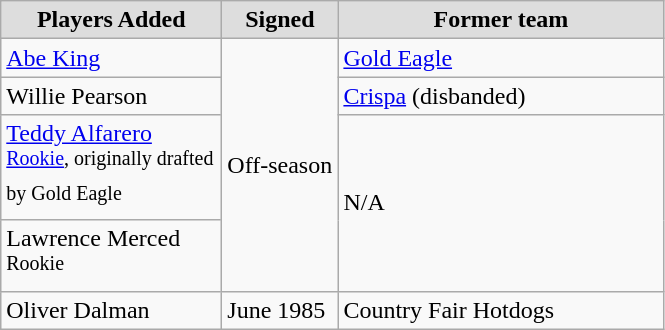<table class="wikitable sortable sortable">
<tr align="center" bgcolor="#dddddd">
<td style="width:140px"><strong>Players Added</strong></td>
<td style="width:70px"><strong>Signed</strong></td>
<td style="width:210px"><strong>Former team</strong></td>
</tr>
<tr>
<td><a href='#'>Abe King</a></td>
<td rowspan="4">Off-season</td>
<td><a href='#'>Gold Eagle</a></td>
</tr>
<tr>
<td>Willie Pearson</td>
<td><a href='#'>Crispa</a> (disbanded)</td>
</tr>
<tr>
<td><a href='#'>Teddy Alfarero</a> <sup><a href='#'>Rookie</a>, originally drafted by Gold Eagle</sup></td>
<td rowspan="2">N/A</td>
</tr>
<tr>
<td>Lawrence Merced <sup>Rookie</sup></td>
</tr>
<tr>
<td>Oliver Dalman</td>
<td>June 1985</td>
<td>Country Fair Hotdogs</td>
</tr>
</table>
